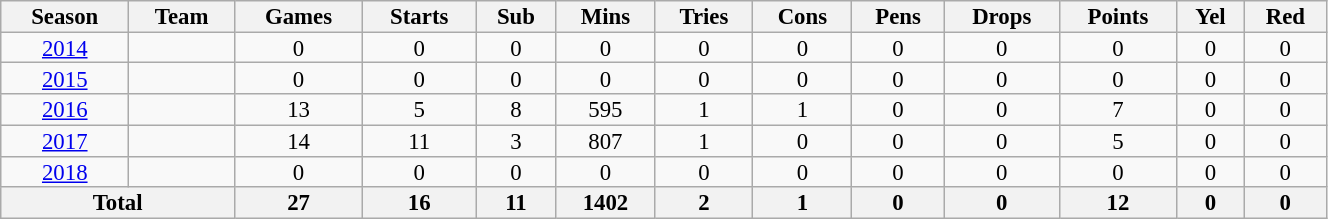<table class="wikitable" style="text-align:center; line-height:90%; font-size:95%; width:70%;">
<tr>
<th>Season</th>
<th>Team</th>
<th>Games</th>
<th>Starts</th>
<th>Sub</th>
<th>Mins</th>
<th>Tries</th>
<th>Cons</th>
<th>Pens</th>
<th>Drops</th>
<th>Points</th>
<th>Yel</th>
<th>Red</th>
</tr>
<tr>
<td><a href='#'>2014</a></td>
<td></td>
<td>0</td>
<td>0</td>
<td>0</td>
<td>0</td>
<td>0</td>
<td>0</td>
<td>0</td>
<td>0</td>
<td>0</td>
<td>0</td>
<td>0</td>
</tr>
<tr>
<td><a href='#'>2015</a></td>
<td></td>
<td>0</td>
<td>0</td>
<td>0</td>
<td>0</td>
<td>0</td>
<td>0</td>
<td>0</td>
<td>0</td>
<td>0</td>
<td>0</td>
<td>0</td>
</tr>
<tr>
<td><a href='#'>2016</a></td>
<td></td>
<td>13</td>
<td>5</td>
<td>8</td>
<td>595</td>
<td>1</td>
<td>1</td>
<td>0</td>
<td>0</td>
<td>7</td>
<td>0</td>
<td>0</td>
</tr>
<tr>
<td><a href='#'>2017</a></td>
<td></td>
<td>14</td>
<td>11</td>
<td>3</td>
<td>807</td>
<td>1</td>
<td>0</td>
<td>0</td>
<td>0</td>
<td>5</td>
<td>0</td>
<td>0</td>
</tr>
<tr>
<td><a href='#'>2018</a></td>
<td></td>
<td>0</td>
<td>0</td>
<td>0</td>
<td>0</td>
<td>0</td>
<td>0</td>
<td>0</td>
<td>0</td>
<td>0</td>
<td>0</td>
<td>0</td>
</tr>
<tr>
<th colspan="2">Total</th>
<th>27</th>
<th>16</th>
<th>11</th>
<th>1402</th>
<th>2</th>
<th>1</th>
<th>0</th>
<th>0</th>
<th>12</th>
<th>0</th>
<th>0</th>
</tr>
</table>
